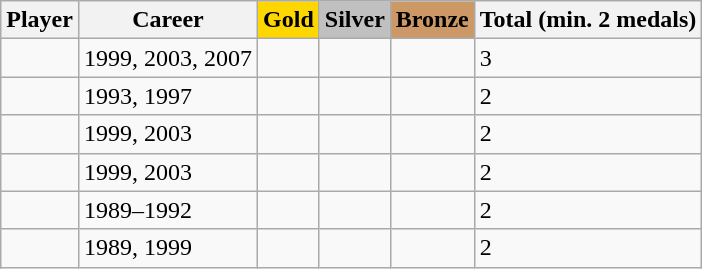<table class="wikitable sortable">
<tr>
<th>Player</th>
<th>Career</th>
<th style="background-color:gold">Gold</th>
<th style="background-color:silver">Silver</th>
<th style="background-color:#cc9966">Bronze</th>
<th>Total (min. 2 medals)</th>
</tr>
<tr>
<td></td>
<td>1999, 2003, 2007</td>
<td>  </td>
<td></td>
<td></td>
<td>3</td>
</tr>
<tr>
<td></td>
<td>1993, 1997</td>
<td> </td>
<td></td>
<td></td>
<td>2</td>
</tr>
<tr>
<td></td>
<td>1999, 2003</td>
<td> </td>
<td></td>
<td></td>
<td>2</td>
</tr>
<tr>
<td></td>
<td>1999, 2003</td>
<td> </td>
<td></td>
<td></td>
<td>2</td>
</tr>
<tr>
<td></td>
<td>1989–1992</td>
<td></td>
<td></td>
<td></td>
<td>2</td>
</tr>
<tr>
<td></td>
<td>1989, 1999</td>
<td></td>
<td></td>
<td></td>
<td>2</td>
</tr>
</table>
